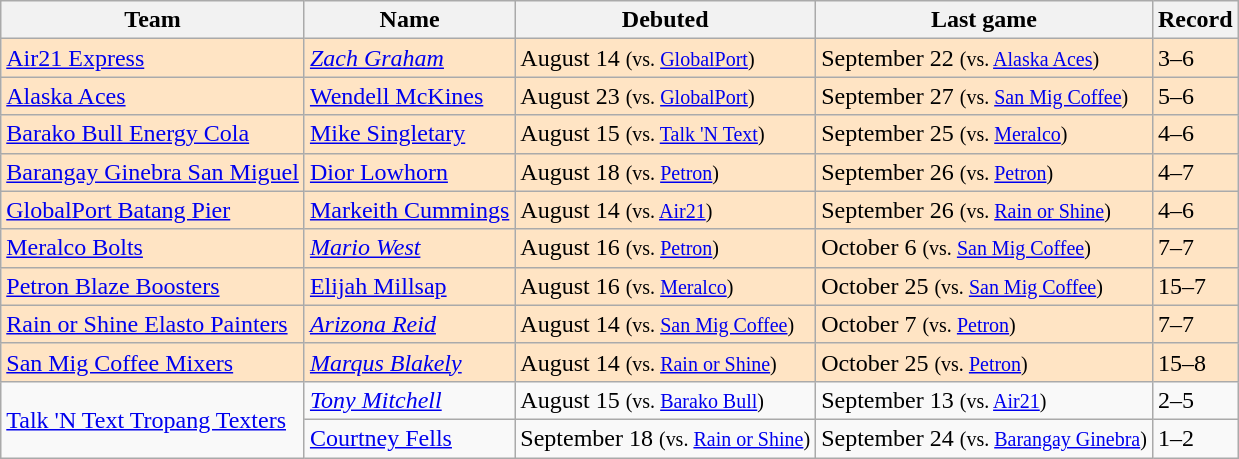<table class="wikitable">
<tr>
<th>Team</th>
<th>Name</th>
<th>Debuted</th>
<th>Last game</th>
<th>Record</th>
</tr>
<tr bgcolor=#FFE4C4>
<td><a href='#'>Air21 Express</a></td>
<td><em><a href='#'>Zach Graham</a></em></td>
<td>August 14 <small>(vs. <a href='#'>GlobalPort</a>)</small></td>
<td>September 22 <small>(vs. <a href='#'>Alaska Aces</a>)</small></td>
<td>3–6</td>
</tr>
<tr bgcolor=#FFE4C4>
<td><a href='#'>Alaska Aces</a></td>
<td><a href='#'>Wendell McKines</a></td>
<td>August 23 <small>(vs. <a href='#'>GlobalPort</a>)</small></td>
<td>September 27 <small>(vs. <a href='#'>San Mig Coffee</a>)</small></td>
<td>5–6</td>
</tr>
<tr bgcolor=#FFE4C4>
<td><a href='#'>Barako Bull Energy Cola</a></td>
<td><a href='#'>Mike Singletary</a></td>
<td>August 15 <small>(vs. <a href='#'>Talk 'N Text</a>)</small></td>
<td>September 25 <small>(vs. <a href='#'>Meralco</a>)</small></td>
<td>4–6</td>
</tr>
<tr bgcolor=#FFE4C4>
<td><a href='#'>Barangay Ginebra San Miguel</a></td>
<td><a href='#'>Dior Lowhorn</a></td>
<td>August 18 <small>(vs. <a href='#'>Petron</a>)</small></td>
<td>September 26 <small>(vs. <a href='#'>Petron</a>)</small></td>
<td>4–7</td>
</tr>
<tr bgcolor=#FFE4C4>
<td><a href='#'>GlobalPort Batang Pier</a></td>
<td><a href='#'>Markeith Cummings</a></td>
<td>August 14 <small>(vs. <a href='#'>Air21</a>)</small></td>
<td>September 26 <small>(vs. <a href='#'>Rain or Shine</a>)</small></td>
<td>4–6</td>
</tr>
<tr bgcolor=#FFE4C4>
<td><a href='#'>Meralco Bolts</a></td>
<td><em><a href='#'>Mario West</a></em></td>
<td>August 16 <small>(vs. <a href='#'>Petron</a>)</small></td>
<td>October 6 <small>(vs. <a href='#'>San Mig Coffee</a>)</small></td>
<td>7–7</td>
</tr>
<tr bgcolor=#FFE4C4>
<td><a href='#'>Petron Blaze Boosters</a></td>
<td><a href='#'>Elijah Millsap</a></td>
<td>August 16 <small>(vs. <a href='#'>Meralco</a>)</small></td>
<td>October 25 <small>(vs. <a href='#'>San Mig Coffee</a>)</small></td>
<td>15–7</td>
</tr>
<tr bgcolor=#FFE4C4>
<td><a href='#'>Rain or Shine Elasto Painters</a></td>
<td><em><a href='#'>Arizona Reid</a></em></td>
<td>August 14 <small>(vs. <a href='#'>San Mig Coffee</a>)</small></td>
<td>October 7 <small>(vs. <a href='#'>Petron</a>)</small></td>
<td>7–7</td>
</tr>
<tr bgcolor=#FFE4C4>
<td><a href='#'>San Mig Coffee Mixers</a></td>
<td><em><a href='#'>Marqus Blakely</a></em></td>
<td>August 14 <small>(vs. <a href='#'>Rain or Shine</a>)</small></td>
<td>October 25 <small>(vs. <a href='#'>Petron</a>)</small></td>
<td>15–8</td>
</tr>
<tr>
<td rowspan=2><a href='#'>Talk 'N Text Tropang Texters</a></td>
<td><em><a href='#'>Tony Mitchell</a></em></td>
<td>August 15 <small>(vs. <a href='#'>Barako Bull</a>)</small></td>
<td>September 13  <small>(vs. <a href='#'>Air21</a>)</small></td>
<td>2–5</td>
</tr>
<tr>
<td><a href='#'>Courtney Fells</a></td>
<td>September 18 <small>(vs. <a href='#'>Rain or Shine</a>)</small></td>
<td>September 24 <small>(vs. <a href='#'>Barangay Ginebra</a>)</small></td>
<td>1–2</td>
</tr>
</table>
